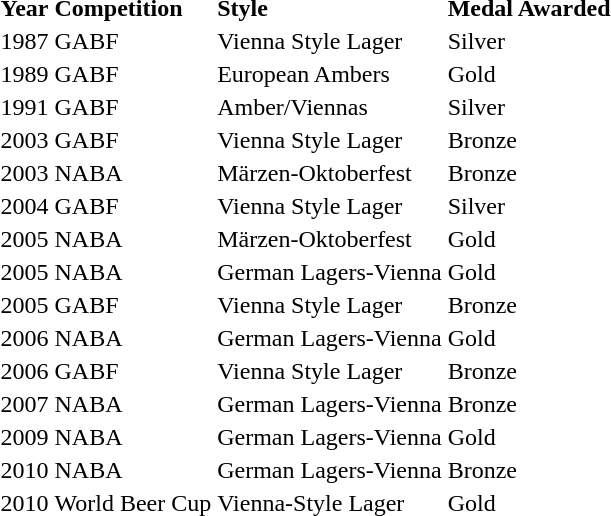<table>
<tr>
<td><strong>Year</strong></td>
<td><strong>Competition</strong></td>
<td><strong>Style</strong></td>
<td><strong>Medal Awarded</strong></td>
</tr>
<tr>
<td>1987</td>
<td>GABF</td>
<td>Vienna Style Lager</td>
<td>Silver</td>
</tr>
<tr>
<td>1989</td>
<td>GABF</td>
<td>European Ambers</td>
<td>Gold</td>
</tr>
<tr>
<td>1991</td>
<td>GABF</td>
<td>Amber/Viennas</td>
<td>Silver</td>
</tr>
<tr>
<td>2003</td>
<td>GABF</td>
<td>Vienna Style Lager</td>
<td>Bronze</td>
</tr>
<tr>
<td>2003</td>
<td>NABA</td>
<td>Märzen-Oktoberfest</td>
<td>Bronze</td>
</tr>
<tr>
<td>2004</td>
<td>GABF</td>
<td>Vienna Style Lager</td>
<td>Silver</td>
</tr>
<tr>
<td>2005</td>
<td>NABA</td>
<td>Märzen-Oktoberfest</td>
<td>Gold</td>
</tr>
<tr>
<td>2005</td>
<td>NABA</td>
<td>German Lagers-Vienna</td>
<td>Gold</td>
</tr>
<tr>
<td>2005</td>
<td>GABF</td>
<td>Vienna Style Lager</td>
<td>Bronze</td>
</tr>
<tr>
<td>2006</td>
<td>NABA</td>
<td>German Lagers-Vienna</td>
<td>Gold</td>
</tr>
<tr>
<td>2006</td>
<td>GABF</td>
<td>Vienna Style Lager</td>
<td>Bronze</td>
</tr>
<tr>
<td>2007</td>
<td>NABA</td>
<td>German Lagers-Vienna</td>
<td>Bronze</td>
</tr>
<tr>
<td>2009</td>
<td>NABA</td>
<td>German Lagers-Vienna</td>
<td>Gold</td>
</tr>
<tr>
<td>2010</td>
<td>NABA</td>
<td>German Lagers-Vienna</td>
<td>Bronze</td>
</tr>
<tr>
<td>2010</td>
<td>World Beer Cup</td>
<td>Vienna-Style Lager</td>
<td>Gold</td>
</tr>
</table>
